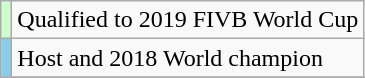<table class="wikitable">
<tr>
<td style="background: #CCFFCC;"></td>
<td>Qualified to 2019 FIVB World Cup</td>
</tr>
<tr>
<td style="background: #87CEEB;"></td>
<td>Host and 2018 World champion</td>
</tr>
<tr>
</tr>
</table>
